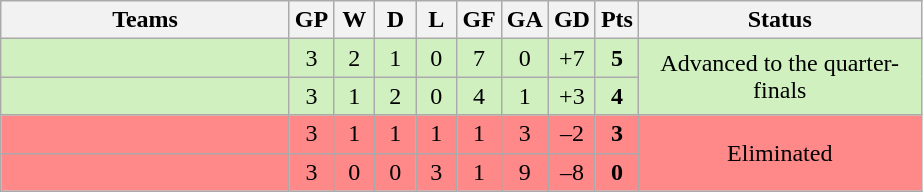<table class=wikitable style="text-align:center">
<tr>
<th width=185>Teams</th>
<th width=20>GP</th>
<th width=20>W</th>
<th width=20>D</th>
<th width=20>L</th>
<th width=20>GF</th>
<th width=20>GA</th>
<th width=20>GD</th>
<th width=20>Pts</th>
<th width=181>Status</th>
</tr>
<tr bgcolor="#D0F0C0">
<td style="text-align:left;"></td>
<td>3</td>
<td>2</td>
<td>1</td>
<td>0</td>
<td>7</td>
<td>0</td>
<td>+7</td>
<td><strong>5</strong></td>
<td rowspan=2>Advanced to the quarter-finals</td>
</tr>
<tr bgcolor="#D0F0C0">
<td style="text-align:left;"></td>
<td>3</td>
<td>1</td>
<td>2</td>
<td>0</td>
<td>4</td>
<td>1</td>
<td>+3</td>
<td><strong>4</strong></td>
</tr>
<tr bgcolor=#FF8888>
<td style="text-align:left;"></td>
<td>3</td>
<td>1</td>
<td>1</td>
<td>1</td>
<td>1</td>
<td>3</td>
<td>–2</td>
<td><strong>3</strong></td>
<td rowspan=2>Eliminated</td>
</tr>
<tr bgcolor=#FF8888>
<td style="text-align:left;"></td>
<td>3</td>
<td>0</td>
<td>0</td>
<td>3</td>
<td>1</td>
<td>9</td>
<td>–8</td>
<td><strong>0</strong></td>
</tr>
</table>
